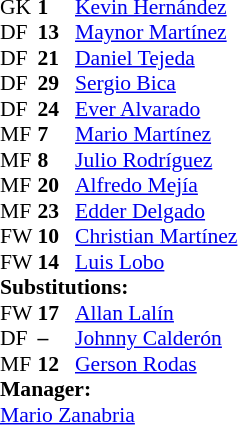<table style = "font-size: 90%" cellspacing = "0" cellpadding = "0">
<tr>
<td colspan = 4></td>
</tr>
<tr>
<th style="width:25px;"></th>
<th style="width:25px;"></th>
</tr>
<tr>
<td>GK</td>
<td><strong>1</strong></td>
<td> <a href='#'>Kevin Hernández</a></td>
</tr>
<tr>
<td>DF</td>
<td><strong>13</strong></td>
<td> <a href='#'>Maynor Martínez</a></td>
</tr>
<tr>
<td>DF</td>
<td><strong>21</strong></td>
<td> <a href='#'>Daniel Tejeda</a></td>
</tr>
<tr>
<td>DF</td>
<td><strong>29</strong></td>
<td> <a href='#'>Sergio Bica</a></td>
</tr>
<tr>
<td>DF</td>
<td><strong>24</strong></td>
<td> <a href='#'>Ever Alvarado</a></td>
<td></td>
<td></td>
<td></td>
<td></td>
</tr>
<tr>
<td>MF</td>
<td><strong>7</strong></td>
<td> <a href='#'>Mario Martínez</a></td>
<td></td>
<td></td>
</tr>
<tr>
<td>MF</td>
<td><strong>8</strong></td>
<td> <a href='#'>Julio Rodríguez</a></td>
</tr>
<tr>
<td>MF</td>
<td><strong>20</strong></td>
<td> <a href='#'>Alfredo Mejía</a></td>
<td></td>
<td></td>
</tr>
<tr>
<td>MF</td>
<td><strong>23</strong></td>
<td> <a href='#'>Edder Delgado</a></td>
</tr>
<tr>
<td>FW</td>
<td><strong>10</strong></td>
<td> <a href='#'>Christian Martínez</a></td>
<td></td>
<td></td>
</tr>
<tr>
<td>FW</td>
<td><strong>14</strong></td>
<td> <a href='#'>Luis Lobo</a></td>
</tr>
<tr>
<td colspan = 3><strong>Substitutions:</strong></td>
</tr>
<tr>
<td>FW</td>
<td><strong>17</strong></td>
<td> <a href='#'>Allan Lalín</a></td>
<td></td>
<td></td>
</tr>
<tr>
<td>DF</td>
<td><strong>–</strong></td>
<td> <a href='#'>Johnny Calderón</a></td>
<td></td>
<td></td>
</tr>
<tr>
<td>MF</td>
<td><strong>12</strong></td>
<td> <a href='#'>Gerson Rodas</a></td>
<td></td>
<td></td>
</tr>
<tr>
<td colspan = 3><strong>Manager:</strong></td>
</tr>
<tr>
<td colspan = 3> <a href='#'>Mario Zanabria</a></td>
</tr>
</table>
